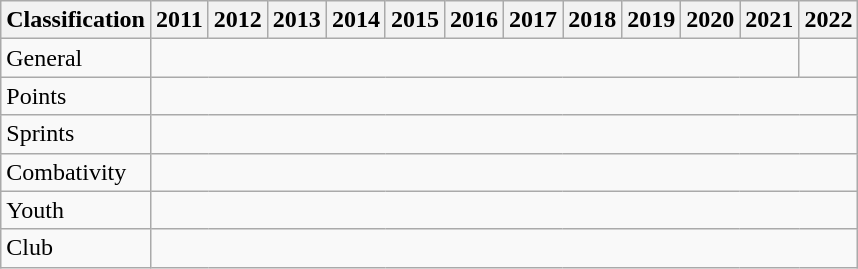<table class="wikitable">
<tr>
<th>Classification</th>
<th>2011</th>
<th>2012</th>
<th>2013</th>
<th>2014</th>
<th>2015</th>
<th>2016</th>
<th>2017</th>
<th>2018</th>
<th>2019</th>
<th>2020</th>
<th>2021</th>
<th>2022</th>
</tr>
<tr>
<td>General</td>
<td colspan="11" align="center"></td>
<td colspan="1" align="center"></td>
</tr>
<tr>
<td>Points</td>
<td colspan="12" align="center"></td>
</tr>
<tr>
<td>Sprints</td>
<td colspan="12" align="center"></td>
</tr>
<tr>
<td>Combativity</td>
<td colspan="12" align="center"></td>
</tr>
<tr>
<td>Youth</td>
<td colspan="12" align="center"></td>
</tr>
<tr>
<td>Club</td>
<td colspan="12" align="center"></td>
</tr>
</table>
